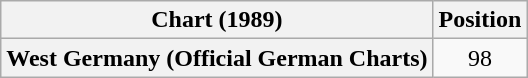<table class="wikitable plainrowheaders" style="text-align:center">
<tr>
<th scope="col">Chart (1989)</th>
<th scope="col">Position</th>
</tr>
<tr>
<th scope="row">West Germany (Official German Charts)</th>
<td>98</td>
</tr>
</table>
